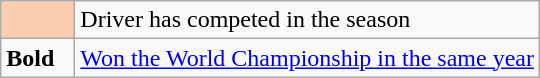<table class="wikitable">
<tr>
<td width=42px align=center style="background-color:#FBCEB1"></td>
<td>Driver has competed in the  season</td>
</tr>
<tr>
<td><strong>Bold</strong></td>
<td><a href='#'>Won the World Championship in the same year</a></td>
</tr>
</table>
